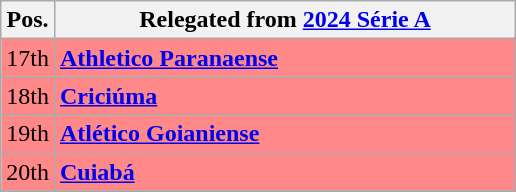<table class="wikitable">
<tr>
<th align="center">Pos.</th>
<th width="300">Relegated from <a href='#'>2024 Série A</a></th>
</tr>
<tr style="background: #FF8888;">
<td>17th</td>
<td><strong><a href='#'>Athletico Paranaense</a></strong></td>
</tr>
<tr style="background: #FF8888;">
<td>18th</td>
<td><strong><a href='#'>Criciúma</a></strong></td>
</tr>
<tr style="background: #FF8888;">
<td>19th</td>
<td><strong><a href='#'>Atlético Goianiense</a></strong></td>
</tr>
<tr style="background: #FF8888;">
<td>20th</td>
<td><strong><a href='#'>Cuiabá</a></strong></td>
</tr>
<tr style="background: #FF8888;">
</tr>
</table>
